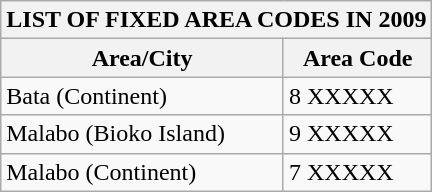<table class="wikitable" border=1>
<tr>
<th colspan="2">LIST OF FIXED AREA CODES IN 2009</th>
</tr>
<tr>
<th>Area/City</th>
<th>Area Code</th>
</tr>
<tr>
<td>Bata (Continent)</td>
<td>8 XXXXX</td>
</tr>
<tr>
<td>Malabo (Bioko Island)</td>
<td>9 XXXXX</td>
</tr>
<tr>
<td>Malabo (Continent)</td>
<td>7 XXXXX</td>
</tr>
</table>
